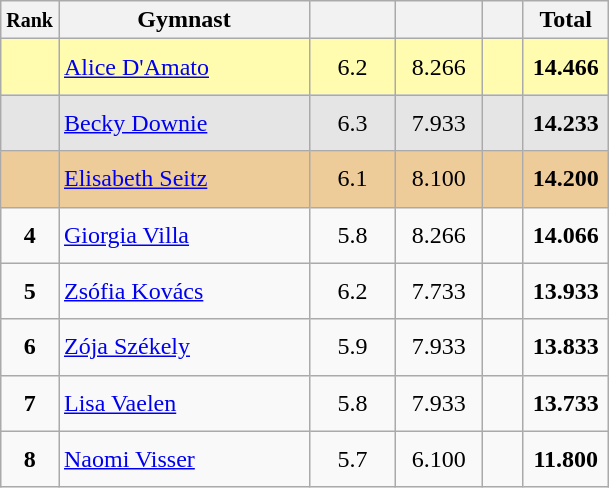<table style="text-align:center;" class="wikitable sortable">
<tr>
<th scope="col" style="width:15px;"><small>Rank</small></th>
<th scope="col" style="width:160px;">Gymnast</th>
<th scope="col" style="width:50px;"><small></small></th>
<th scope="col" style="width:50px;"><small></small></th>
<th scope="col" style="width:20px;"><small></small></th>
<th scope="col" style="width:50px;">Total</th>
</tr>
<tr style="background:#fffcaf;">
<td scope="row" style="text-align:center"><strong></strong></td>
<td style="height:30px; text-align:left;"> <a href='#'>Alice D'Amato</a></td>
<td>6.2</td>
<td>8.266</td>
<td></td>
<td><strong>14.466</strong></td>
</tr>
<tr style="background:#e5e5e5;">
<td scope="row" style="text-align:center"><strong></strong></td>
<td style="height:30px; text-align:left;"> <a href='#'>Becky Downie</a></td>
<td>6.3</td>
<td>7.933</td>
<td></td>
<td><strong>14.233</strong></td>
</tr>
<tr style="background:#ec9;">
<td scope="row" style="text-align:center"><strong></strong></td>
<td style="height:30px; text-align:left;"> <a href='#'>Elisabeth Seitz</a></td>
<td>6.1</td>
<td>8.100</td>
<td></td>
<td><strong>14.200</strong></td>
</tr>
<tr>
<td scope="row" style="text-align:center"><strong>4</strong></td>
<td style="height:30px; text-align:left;"> <a href='#'>Giorgia Villa</a></td>
<td>5.8</td>
<td>8.266</td>
<td></td>
<td><strong>14.066</strong></td>
</tr>
<tr>
<td scope="row" style="text-align:center"><strong>5</strong></td>
<td style="height:30px; text-align:left;"> <a href='#'>Zsófia Kovács</a></td>
<td>6.2</td>
<td>7.733</td>
<td></td>
<td><strong>13.933</strong></td>
</tr>
<tr>
<td scope="row" style="text-align:center"><strong>6</strong></td>
<td style="height:30px; text-align:left;"> <a href='#'>Zója Székely</a></td>
<td>5.9</td>
<td>7.933</td>
<td></td>
<td><strong>13.833</strong></td>
</tr>
<tr>
<td scope="row" style="text-align:center"><strong>7</strong></td>
<td style="height:30px; text-align:left;"> <a href='#'>Lisa Vaelen</a></td>
<td>5.8</td>
<td>7.933</td>
<td></td>
<td><strong>13.733</strong></td>
</tr>
<tr>
<td scope="row" style="text-align:center"><strong>8</strong></td>
<td style="height:30px; text-align:left;"> <a href='#'>Naomi Visser</a></td>
<td>5.7</td>
<td>6.100</td>
<td></td>
<td><strong>11.800</strong></td>
</tr>
</table>
